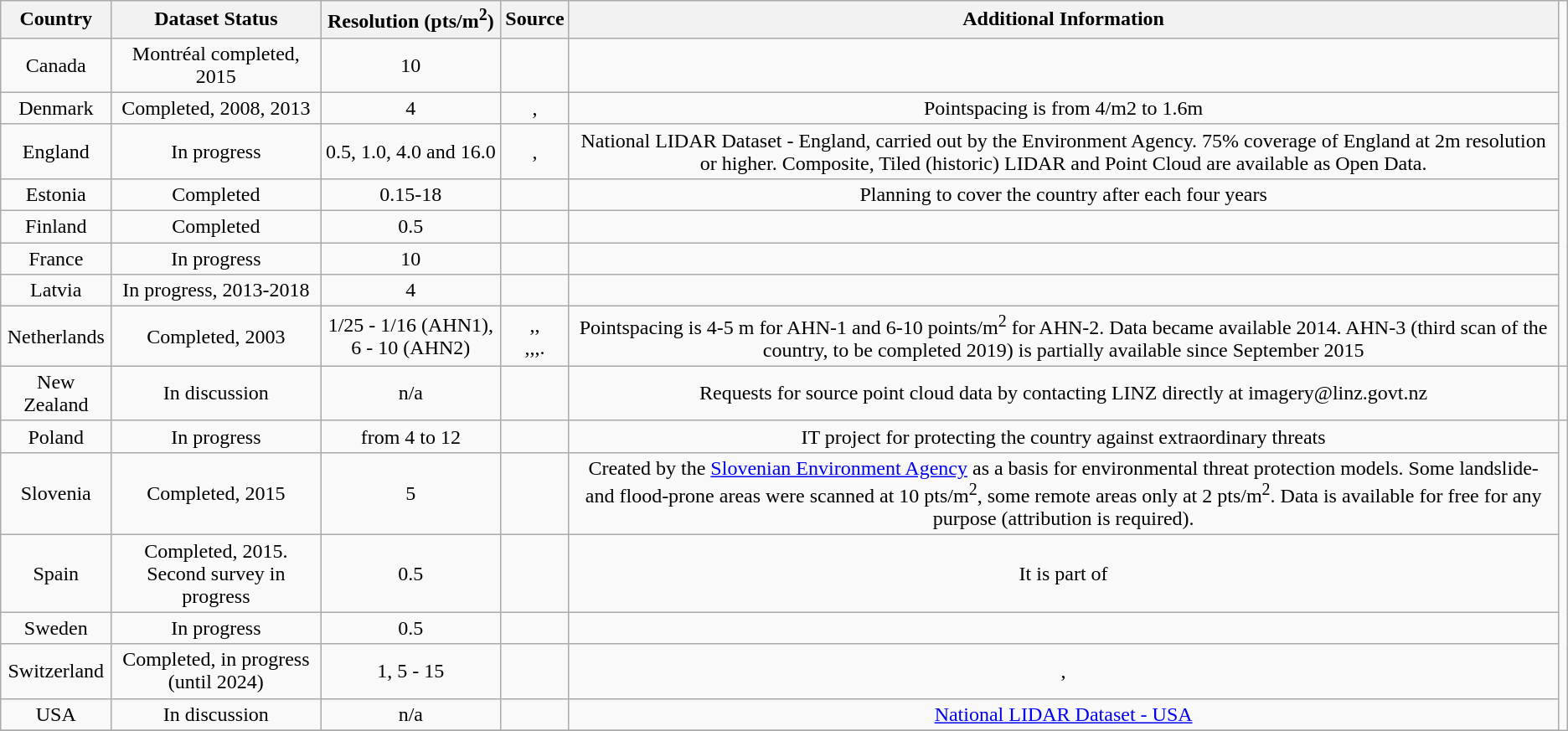<table class="wikitable" style="text-align:center">
<tr>
<th>Country</th>
<th>Dataset Status</th>
<th>Resolution (pts/m<sup>2</sup>)</th>
<th>Source</th>
<th>Additional Information</th>
</tr>
<tr>
<td>Canada</td>
<td>Montréal completed, 2015</td>
<td>10</td>
<td></td>
<td></td>
</tr>
<tr>
<td>Denmark</td>
<td>Completed, 2008, 2013</td>
<td>4</td>
<td>,</td>
<td>Pointspacing is from 4/m2 to 1.6m</td>
</tr>
<tr>
<td>England</td>
<td>In progress</td>
<td>0.5, 1.0, 4.0 and 16.0</td>
<td>, </td>
<td>National LIDAR Dataset - England, carried out by the Environment Agency. 75% coverage of England at 2m resolution or higher. Composite, Tiled (historic) LIDAR and Point Cloud are available as Open Data.</td>
</tr>
<tr>
<td>Estonia</td>
<td>Completed</td>
<td>0.15-18</td>
<td></td>
<td>Planning to cover the country after each four years</td>
</tr>
<tr>
<td>Finland</td>
<td>Completed</td>
<td>0.5</td>
<td></td>
<td></td>
</tr>
<tr>
<td>France</td>
<td>In progress</td>
<td>10</td>
<td></td>
<td></td>
</tr>
<tr>
<td>Latvia</td>
<td>In progress, 2013-2018</td>
<td>4</td>
<td></td>
<td></td>
</tr>
<tr>
<td>Netherlands</td>
<td>Completed, 2003</td>
<td>1/25 - 1/16 (AHN1), 6 - 10 (AHN2)</td>
<td>,,<br>,,,.</td>
<td>Pointspacing is 4-5 m for AHN-1 and 6-10 points/m<sup>2</sup> for AHN-2. Data became available 2014. AHN-3 (third scan of the country, to be completed 2019) is partially available since September 2015</td>
</tr>
<tr>
<td>New Zealand</td>
<td>In discussion</td>
<td>n/a</td>
<td></td>
<td>Requests for source point cloud data by contacting LINZ directly at imagery@linz.govt.nz</td>
<td></td>
</tr>
<tr>
<td>Poland</td>
<td>In progress</td>
<td>from 4 to 12</td>
<td></td>
<td>IT project for protecting the country against extraordinary threats</td>
</tr>
<tr>
<td>Slovenia</td>
<td>Completed, 2015</td>
<td>5</td>
<td></td>
<td>Created by the <a href='#'>Slovenian Environment Agency</a> as a basis for environmental threat protection models. Some landslide- and flood-prone areas were scanned at 10 pts/m<sup>2</sup>, some remote areas only at 2 pts/m<sup>2</sup>. Data is available for free for any purpose (attribution is required).</td>
</tr>
<tr>
<td>Spain</td>
<td>Completed, 2015. Second survey in progress</td>
<td>0.5</td>
<td></td>
<td>It is part of </td>
</tr>
<tr>
<td>Sweden</td>
<td>In progress</td>
<td>0.5</td>
<td></td>
<td></td>
</tr>
<tr>
<td>Switzerland</td>
<td>Completed, in progress (until 2024)</td>
<td>1, 5 - 15</td>
<td></td>
<td>,</td>
</tr>
<tr>
<td>USA</td>
<td>In discussion</td>
<td>n/a</td>
<td></td>
<td><a href='#'>National LIDAR Dataset - USA</a></td>
</tr>
<tr>
</tr>
</table>
